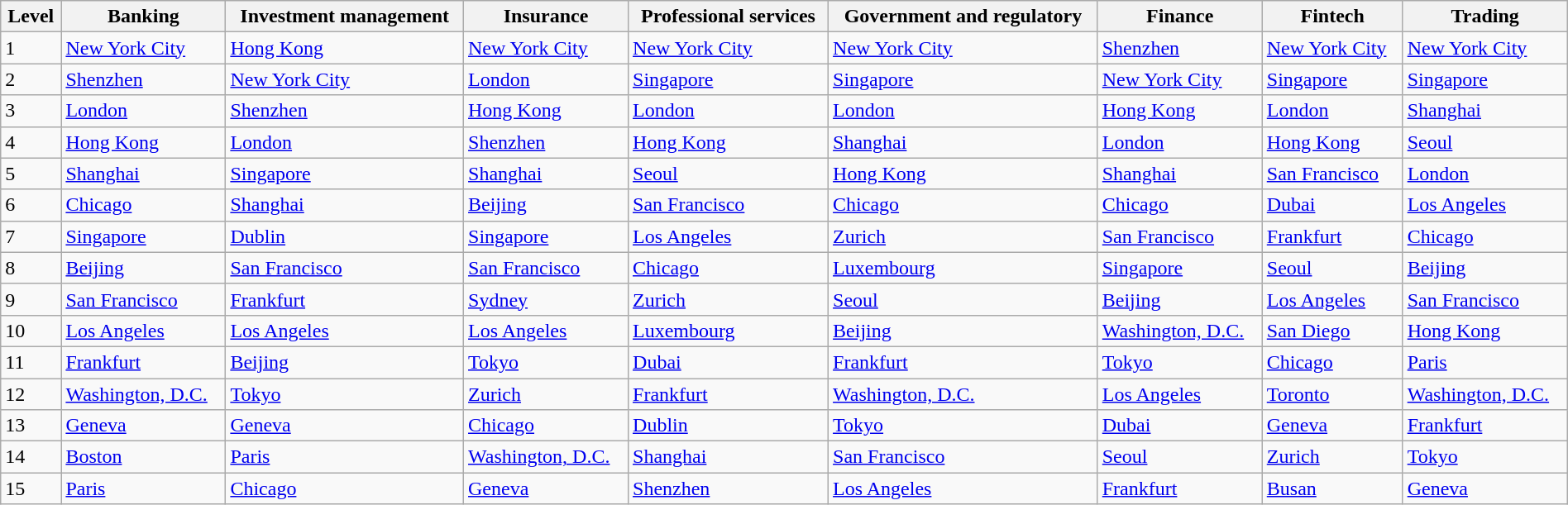<table class="wikitable sortable" style="width:100%; margin-left:0.5em; margin-bottom:0.5em;">
<tr>
<th>Level</th>
<th>Banking</th>
<th>Investment management</th>
<th>Insurance</th>
<th>Professional services</th>
<th>Government and regulatory</th>
<th>Finance</th>
<th>Fintech</th>
<th>Trading</th>
</tr>
<tr>
<td>1</td>
<td> <a href='#'>New York City</a></td>
<td> <a href='#'>Hong Kong</a></td>
<td> <a href='#'>New York City</a></td>
<td> <a href='#'>New York City</a></td>
<td> <a href='#'>New York City</a></td>
<td> <a href='#'>Shenzhen</a></td>
<td> <a href='#'>New York City</a></td>
<td> <a href='#'>New York City</a></td>
</tr>
<tr>
<td>2</td>
<td> <a href='#'>Shenzhen</a></td>
<td> <a href='#'>New York City</a></td>
<td> <a href='#'>London</a></td>
<td> <a href='#'>Singapore</a></td>
<td> <a href='#'>Singapore</a></td>
<td> <a href='#'>New York City</a></td>
<td> <a href='#'>Singapore</a></td>
<td> <a href='#'>Singapore</a></td>
</tr>
<tr>
<td>3</td>
<td> <a href='#'>London</a></td>
<td> <a href='#'>Shenzhen</a></td>
<td> <a href='#'>Hong Kong</a></td>
<td> <a href='#'>London</a></td>
<td> <a href='#'>London</a></td>
<td> <a href='#'>Hong Kong</a></td>
<td> <a href='#'>London</a></td>
<td> <a href='#'>Shanghai</a></td>
</tr>
<tr>
<td>4</td>
<td> <a href='#'>Hong Kong</a></td>
<td> <a href='#'>London</a></td>
<td> <a href='#'>Shenzhen</a></td>
<td> <a href='#'>Hong Kong</a></td>
<td> <a href='#'>Shanghai</a></td>
<td> <a href='#'>London</a></td>
<td> <a href='#'>Hong Kong</a></td>
<td> <a href='#'>Seoul</a></td>
</tr>
<tr>
<td>5</td>
<td> <a href='#'>Shanghai</a></td>
<td> <a href='#'>Singapore</a></td>
<td> <a href='#'>Shanghai</a></td>
<td> <a href='#'>Seoul</a></td>
<td> <a href='#'>Hong Kong</a></td>
<td> <a href='#'>Shanghai</a></td>
<td> <a href='#'>San Francisco</a></td>
<td> <a href='#'>London</a></td>
</tr>
<tr>
<td>6</td>
<td> <a href='#'>Chicago</a></td>
<td> <a href='#'>Shanghai</a></td>
<td> <a href='#'>Beijing</a></td>
<td> <a href='#'>San Francisco</a></td>
<td> <a href='#'>Chicago</a></td>
<td> <a href='#'>Chicago</a></td>
<td> <a href='#'>Dubai</a></td>
<td> <a href='#'>Los Angeles</a></td>
</tr>
<tr>
<td>7</td>
<td> <a href='#'>Singapore</a></td>
<td> <a href='#'>Dublin</a></td>
<td> <a href='#'>Singapore</a></td>
<td> <a href='#'>Los Angeles</a></td>
<td> <a href='#'>Zurich</a></td>
<td> <a href='#'>San Francisco</a></td>
<td> <a href='#'>Frankfurt</a></td>
<td> <a href='#'>Chicago</a></td>
</tr>
<tr>
<td>8</td>
<td> <a href='#'>Beijing</a></td>
<td> <a href='#'>San Francisco</a></td>
<td> <a href='#'>San Francisco</a></td>
<td> <a href='#'>Chicago</a></td>
<td> <a href='#'>Luxembourg</a></td>
<td> <a href='#'>Singapore</a></td>
<td> <a href='#'>Seoul</a></td>
<td> <a href='#'>Beijing</a></td>
</tr>
<tr>
<td>9</td>
<td> <a href='#'>San Francisco</a></td>
<td> <a href='#'>Frankfurt</a></td>
<td> <a href='#'>Sydney</a></td>
<td> <a href='#'>Zurich</a></td>
<td> <a href='#'>Seoul</a></td>
<td> <a href='#'>Beijing</a></td>
<td> <a href='#'>Los Angeles</a></td>
<td> <a href='#'>San Francisco</a></td>
</tr>
<tr>
<td>10</td>
<td> <a href='#'>Los Angeles</a></td>
<td> <a href='#'>Los Angeles</a></td>
<td> <a href='#'>Los Angeles</a></td>
<td> <a href='#'>Luxembourg</a></td>
<td> <a href='#'>Beijing</a></td>
<td> <a href='#'>Washington, D.C.</a></td>
<td> <a href='#'>San Diego</a></td>
<td> <a href='#'>Hong Kong</a></td>
</tr>
<tr>
<td>11</td>
<td> <a href='#'>Frankfurt</a></td>
<td> <a href='#'>Beijing</a></td>
<td> <a href='#'>Tokyo</a></td>
<td> <a href='#'>Dubai</a></td>
<td> <a href='#'>Frankfurt</a></td>
<td> <a href='#'>Tokyo</a></td>
<td> <a href='#'>Chicago</a></td>
<td> <a href='#'>Paris</a></td>
</tr>
<tr>
<td>12</td>
<td> <a href='#'>Washington, D.C.</a></td>
<td> <a href='#'>Tokyo</a></td>
<td> <a href='#'>Zurich</a></td>
<td> <a href='#'>Frankfurt</a></td>
<td> <a href='#'>Washington, D.C.</a></td>
<td> <a href='#'>Los Angeles</a></td>
<td> <a href='#'>Toronto</a></td>
<td> <a href='#'>Washington, D.C.</a></td>
</tr>
<tr>
<td>13</td>
<td> <a href='#'>Geneva</a></td>
<td> <a href='#'>Geneva</a></td>
<td> <a href='#'>Chicago</a></td>
<td> <a href='#'>Dublin</a></td>
<td> <a href='#'>Tokyo</a></td>
<td> <a href='#'>Dubai</a></td>
<td> <a href='#'>Geneva</a></td>
<td> <a href='#'>Frankfurt</a></td>
</tr>
<tr>
<td>14</td>
<td> <a href='#'>Boston</a></td>
<td> <a href='#'>Paris</a></td>
<td> <a href='#'>Washington, D.C.</a></td>
<td> <a href='#'>Shanghai</a></td>
<td> <a href='#'>San Francisco</a></td>
<td> <a href='#'>Seoul</a></td>
<td> <a href='#'>Zurich</a></td>
<td> <a href='#'>Tokyo</a></td>
</tr>
<tr>
<td>15</td>
<td> <a href='#'>Paris</a></td>
<td> <a href='#'>Chicago</a></td>
<td> <a href='#'>Geneva</a></td>
<td> <a href='#'>Shenzhen</a></td>
<td> <a href='#'>Los Angeles</a></td>
<td> <a href='#'>Frankfurt</a></td>
<td> <a href='#'>Busan</a></td>
<td> <a href='#'>Geneva</a></td>
</tr>
</table>
